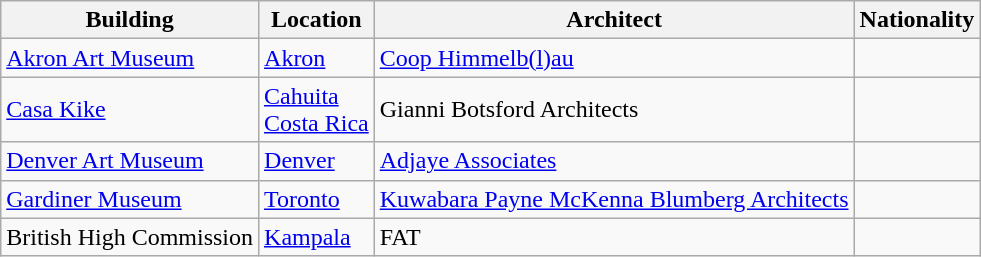<table class="wikitable">
<tr>
<th>Building</th>
<th>Location</th>
<th>Architect</th>
<th>Nationality</th>
</tr>
<tr>
<td><a href='#'>Akron Art Museum</a></td>
<td><a href='#'>Akron</a><br></td>
<td><a href='#'>Coop Himmelb(l)au</a></td>
<td></td>
</tr>
<tr>
<td><a href='#'>Casa Kike</a></td>
<td><a href='#'>Cahuita</a><br><a href='#'>Costa Rica</a></td>
<td>Gianni Botsford Architects</td>
<td></td>
</tr>
<tr>
<td><a href='#'>Denver Art Museum</a></td>
<td><a href='#'>Denver</a><br></td>
<td><a href='#'>Adjaye Associates</a></td>
<td></td>
</tr>
<tr>
<td><a href='#'>Gardiner Museum</a></td>
<td><a href='#'>Toronto</a><br></td>
<td><a href='#'>Kuwabara Payne McKenna Blumberg Architects</a></td>
<td></td>
</tr>
<tr>
<td>British High Commission</td>
<td><a href='#'>Kampala</a><br></td>
<td>FAT</td>
<td></td>
</tr>
</table>
